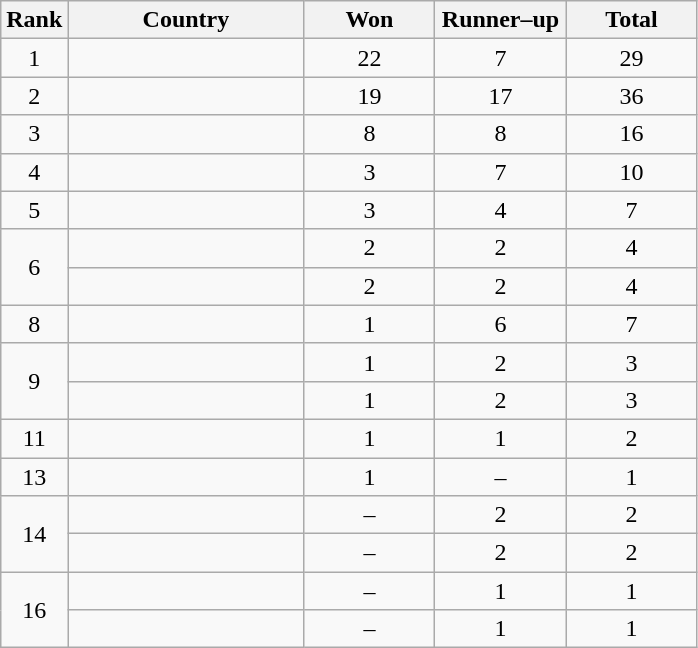<table class="wikitable" style="text-align:center">
<tr>
<th width="20">Rank</th>
<th width="150">Country</th>
<th width="80">Won</th>
<th width="80">Runner–up</th>
<th width="80">Total</th>
</tr>
<tr>
<td>1</td>
<td align=left><em></em></td>
<td>22</td>
<td>7</td>
<td>29</td>
</tr>
<tr>
<td>2</td>
<td align=left></td>
<td>19</td>
<td>17</td>
<td>36</td>
</tr>
<tr>
<td>3</td>
<td align=left></td>
<td>8</td>
<td>8</td>
<td>16</td>
</tr>
<tr>
<td>4</td>
<td align=left></td>
<td>3</td>
<td>7</td>
<td>10</td>
</tr>
<tr>
<td>5</td>
<td align=left></td>
<td>3</td>
<td>4</td>
<td>7</td>
</tr>
<tr>
<td rowspan=2>6</td>
<td align=left></td>
<td>2</td>
<td>2</td>
<td>4</td>
</tr>
<tr>
<td align=left><em></em></td>
<td>2</td>
<td>2</td>
<td>4</td>
</tr>
<tr>
<td>8</td>
<td align=left></td>
<td>1</td>
<td>6</td>
<td>7</td>
</tr>
<tr>
<td rowspan=2>9</td>
<td align=left></td>
<td>1</td>
<td>2</td>
<td>3</td>
</tr>
<tr>
<td align=left><em></em></td>
<td>1</td>
<td>2</td>
<td>3</td>
</tr>
<tr>
<td>11</td>
<td align=left></td>
<td>1</td>
<td>1</td>
<td>2</td>
</tr>
<tr>
<td>13</td>
<td align=left><em></em></td>
<td>1</td>
<td>–</td>
<td>1</td>
</tr>
<tr>
<td rowspan=2>14</td>
<td align=left></td>
<td>–</td>
<td>2</td>
<td>2</td>
</tr>
<tr>
<td align=left></td>
<td>–</td>
<td>2</td>
<td>2</td>
</tr>
<tr>
<td rowspan=2>16</td>
<td align=left></td>
<td>–</td>
<td>1</td>
<td>1</td>
</tr>
<tr>
<td align=left></td>
<td>–</td>
<td>1</td>
<td>1</td>
</tr>
</table>
